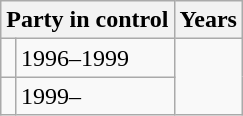<table class="wikitable">
<tr>
<th colspan="2">Party in control</th>
<th>Years</th>
</tr>
<tr>
<td></td>
<td>1996–1999</td>
</tr>
<tr>
<td></td>
<td>1999–</td>
</tr>
</table>
